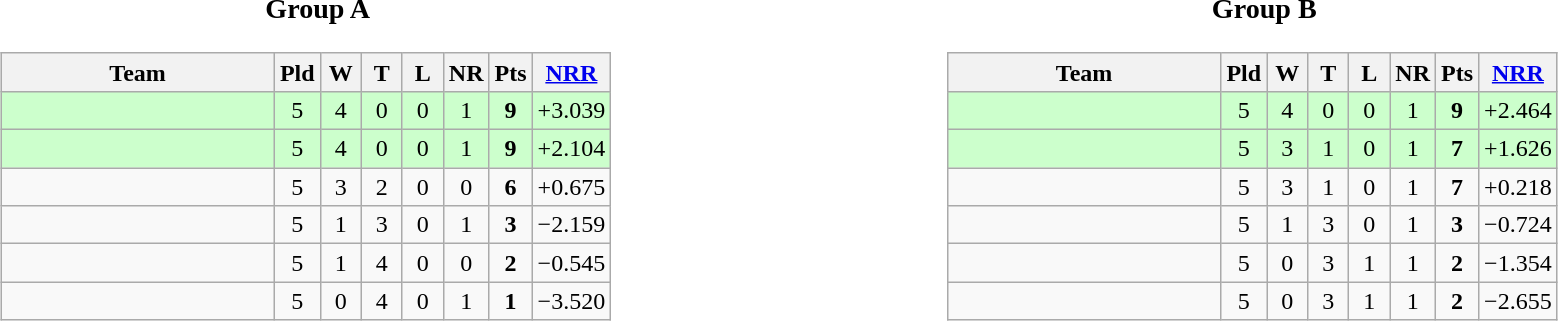<table width=100%>
<tr align="center">
<td><br><h3>Group A</h3><table class="wikitable" style="text-align:center;">
<tr>
<th width=175>Team</th>
<th width=20 abbr="Played">Pld</th>
<th width=20 abbr="Won">W</th>
<th width=20 abbr="Tied">T</th>
<th width=20 abbr="Lost">L</th>
<th width=20 abbr="No result">NR</th>
<th width=20 abbr="Points">Pts</th>
<th width=40 abbr="Net run rate"><a href='#'>NRR</a></th>
</tr>
<tr style="background:#ccffcc;">
<td align="left"></td>
<td>5</td>
<td>4</td>
<td>0</td>
<td>0</td>
<td>1</td>
<td><strong>9</strong></td>
<td>+3.039</td>
</tr>
<tr style="background:#ccffcc;">
<td align="left"></td>
<td>5</td>
<td>4</td>
<td>0</td>
<td>0</td>
<td>1</td>
<td><strong>9</strong></td>
<td>+2.104</td>
</tr>
<tr>
<td align="left"></td>
<td>5</td>
<td>3</td>
<td>2</td>
<td>0</td>
<td>0</td>
<td><strong>6</strong></td>
<td>+0.675</td>
</tr>
<tr>
<td align="left"></td>
<td>5</td>
<td>1</td>
<td>3</td>
<td>0</td>
<td>1</td>
<td><strong>3</strong></td>
<td>−2.159</td>
</tr>
<tr>
<td align="left"></td>
<td>5</td>
<td>1</td>
<td>4</td>
<td>0</td>
<td>0</td>
<td><strong>2</strong></td>
<td>−0.545</td>
</tr>
<tr>
<td align="left"></td>
<td>5</td>
<td>0</td>
<td>4</td>
<td>0</td>
<td>1</td>
<td><strong>1</strong></td>
<td>−3.520</td>
</tr>
</table>
</td>
<td><br><h3>Group B</h3><table class="wikitable" style="text-align:center;">
<tr>
<th width=175>Team</th>
<th width=20 abbr="Played">Pld</th>
<th width=20 abbr="Won">W</th>
<th width=20 abbr="Tied">T</th>
<th width=20 abbr="Lost">L</th>
<th width=20 abbr="No result">NR</th>
<th width=20 abbr="Points">Pts</th>
<th width=40 abbr="Net run rate"><a href='#'>NRR</a></th>
</tr>
<tr style="background:#ccffcc;">
<td align="left"></td>
<td>5</td>
<td>4</td>
<td>0</td>
<td>0</td>
<td>1</td>
<td><strong>9</strong></td>
<td>+2.464</td>
</tr>
<tr style="background:#ccffcc;">
<td align="left"></td>
<td>5</td>
<td>3</td>
<td>1</td>
<td>0</td>
<td>1</td>
<td><strong>7</strong></td>
<td>+1.626</td>
</tr>
<tr>
<td align="left"></td>
<td>5</td>
<td>3</td>
<td>1</td>
<td>0</td>
<td>1</td>
<td><strong>7</strong></td>
<td>+0.218</td>
</tr>
<tr>
<td align="left"></td>
<td>5</td>
<td>1</td>
<td>3</td>
<td>0</td>
<td>1</td>
<td><strong>3</strong></td>
<td>−0.724</td>
</tr>
<tr>
<td align="left"></td>
<td>5</td>
<td>0</td>
<td>3</td>
<td>1</td>
<td>1</td>
<td><strong>2</strong></td>
<td>−1.354</td>
</tr>
<tr>
<td align="left"></td>
<td>5</td>
<td>0</td>
<td>3</td>
<td>1</td>
<td>1</td>
<td><strong>2</strong></td>
<td>−2.655</td>
</tr>
</table>
</td>
</tr>
<tr>
</tr>
</table>
